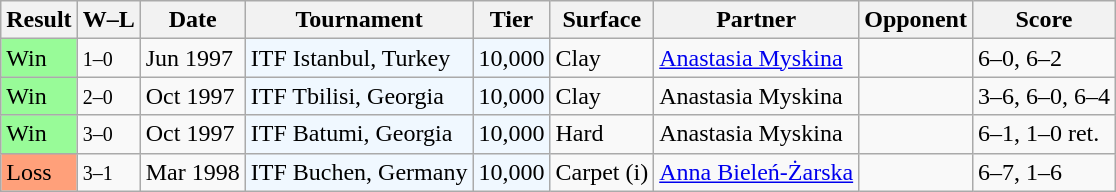<table class="wikitable sortable">
<tr>
<th>Result</th>
<th class=unsortable>W–L</th>
<th>Date</th>
<th>Tournament</th>
<th>Tier</th>
<th>Surface</th>
<th>Partner</th>
<th>Opponent</th>
<th class=unsortable>Score</th>
</tr>
<tr>
<td style="background:#98fb98;">Win</td>
<td><small>1–0</small></td>
<td>Jun 1997</td>
<td bgcolor=f0f8ff>ITF Istanbul, Turkey</td>
<td bgcolor=f0f8ff>10,000</td>
<td>Clay</td>
<td> <a href='#'>Anastasia Myskina</a></td>
<td></td>
<td>6–0, 6–2</td>
</tr>
<tr>
<td style="background:#98fb98;">Win</td>
<td><small>2–0</small></td>
<td>Oct 1997</td>
<td bgcolor=f0f8ff>ITF Tbilisi, Georgia</td>
<td bgcolor=f0f8ff>10,000</td>
<td>Clay</td>
<td> Anastasia Myskina</td>
<td></td>
<td>3–6, 6–0, 6–4</td>
</tr>
<tr>
<td style="background:#98fb98;">Win</td>
<td><small>3–0</small></td>
<td>Oct 1997</td>
<td bgcolor=f0f8ff>ITF Batumi, Georgia</td>
<td bgcolor=f0f8ff>10,000</td>
<td>Hard</td>
<td> Anastasia Myskina</td>
<td></td>
<td>6–1, 1–0 ret.</td>
</tr>
<tr>
<td style="background:#ffa07a;">Loss</td>
<td><small>3–1</small></td>
<td>Mar 1998</td>
<td bgcolor=f0f8ff>ITF Buchen, Germany</td>
<td bgcolor=f0f8ff>10,000</td>
<td>Carpet (i)</td>
<td> <a href='#'>Anna Bieleń-Żarska</a></td>
<td></td>
<td>6–7, 1–6</td>
</tr>
</table>
